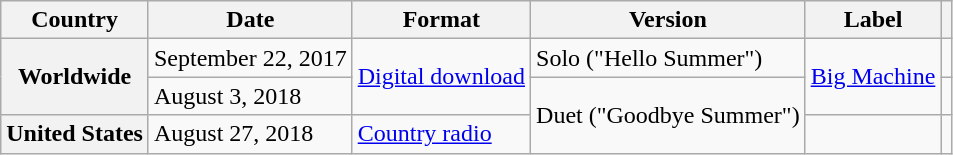<table class="wikitable plainrowheaders">
<tr>
<th>Country</th>
<th>Date</th>
<th>Format</th>
<th>Version</th>
<th>Label</th>
<th></th>
</tr>
<tr>
<th scope="row" rowspan="2">Worldwide</th>
<td>September 22, 2017</td>
<td rowspan="2"><a href='#'>Digital download</a></td>
<td>Solo ("Hello Summer")</td>
<td rowspan="2"><a href='#'>Big Machine</a></td>
<td></td>
</tr>
<tr>
<td>August 3, 2018</td>
<td rowspan="2">Duet ("Goodbye Summer")</td>
<td></td>
</tr>
<tr>
<th scope="row">United States</th>
<td>August 27, 2018</td>
<td><a href='#'>Country radio</a></td>
<td></td>
<td></td>
</tr>
</table>
